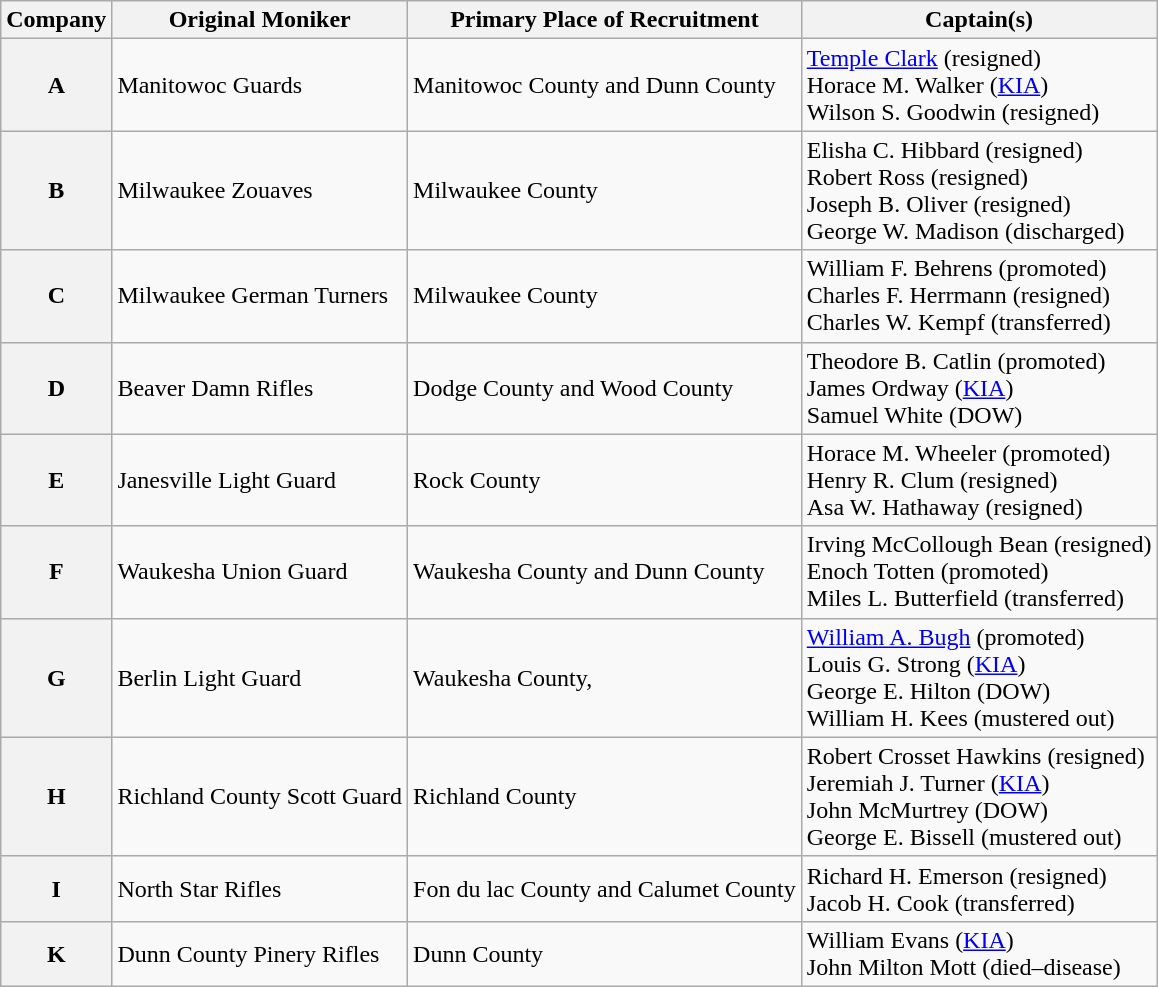<table class="wikitable">
<tr>
<th>Company</th>
<th>Original Moniker</th>
<th>Primary Place of Recruitment</th>
<th>Captain(s)</th>
</tr>
<tr>
<th>A</th>
<td>Manitowoc Guards</td>
<td>Manitowoc County and Dunn County</td>
<td><a href='#'>Temple Clark</a> (resigned)<br>Horace M. Walker (<a href='#'>KIA</a>)<br>Wilson S. Goodwin (resigned)</td>
</tr>
<tr>
<th>B</th>
<td>Milwaukee Zouaves</td>
<td>Milwaukee County</td>
<td>Elisha C. Hibbard (resigned)<br>Robert Ross (resigned)<br>Joseph B. Oliver (resigned)<br>George W. Madison (discharged)</td>
</tr>
<tr>
<th>C</th>
<td>Milwaukee German Turners</td>
<td>Milwaukee County</td>
<td>William F. Behrens (promoted)<br>Charles F. Herrmann (resigned)<br>Charles W. Kempf (transferred)</td>
</tr>
<tr>
<th>D</th>
<td>Beaver Damn Rifles</td>
<td>Dodge County and Wood County</td>
<td>Theodore B. Catlin (promoted)<br>James Ordway (<a href='#'>KIA</a>)<br>Samuel White (DOW)</td>
</tr>
<tr>
<th>E</th>
<td>Janesville Light Guard</td>
<td>Rock County</td>
<td>Horace M. Wheeler (promoted)<br>Henry R. Clum (resigned)<br>Asa W. Hathaway (resigned)</td>
</tr>
<tr>
<th>F</th>
<td>Waukesha Union Guard</td>
<td>Waukesha County and Dunn County</td>
<td>Irving McCollough Bean (resigned)<br>Enoch Totten (promoted)<br>Miles L. Butterfield (transferred)</td>
</tr>
<tr>
<th>G</th>
<td>Berlin Light Guard</td>
<td>Waukesha County,</td>
<td><a href='#'>William A. Bugh</a> (promoted)<br>Louis G. Strong (<a href='#'>KIA</a>)<br> George E. Hilton (DOW)<br>William H. Kees (mustered out)</td>
</tr>
<tr>
<th>H</th>
<td>Richland County Scott Guard</td>
<td>Richland County</td>
<td>Robert Crosset Hawkins (resigned)<br>Jeremiah J. Turner (<a href='#'>KIA</a>)<br>John McMurtrey (DOW)<br>George E. Bissell (mustered out)</td>
</tr>
<tr>
<th>I</th>
<td>North Star Rifles</td>
<td>Fon du lac County and Calumet County</td>
<td>Richard H. Emerson (resigned)<br>Jacob H. Cook (transferred)</td>
</tr>
<tr>
<th>K</th>
<td>Dunn County Pinery Rifles</td>
<td>Dunn County</td>
<td>William Evans (<a href='#'>KIA</a>)<br>John Milton Mott (died–disease)</td>
</tr>
</table>
